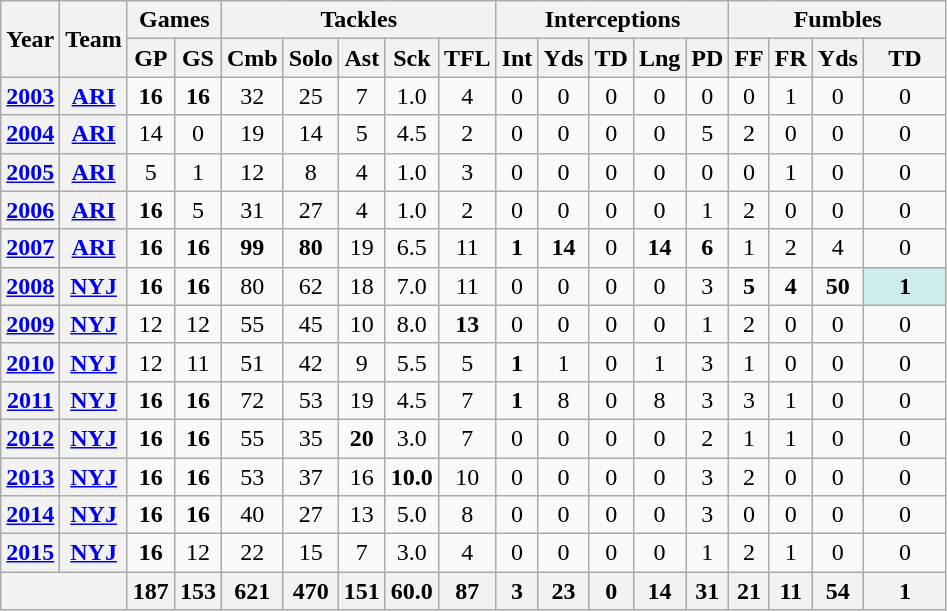<table class="wikitable" style="text-align:center">
<tr>
<th rowspan="2">Year</th>
<th rowspan="2">Team</th>
<th colspan="2">Games</th>
<th colspan="5">Tackles</th>
<th colspan="5">Interceptions</th>
<th colspan="4">Fumbles</th>
</tr>
<tr>
<th>GP</th>
<th>GS</th>
<th>Cmb</th>
<th>Solo</th>
<th>Ast</th>
<th>Sck</th>
<th>TFL</th>
<th>Int</th>
<th>Yds</th>
<th>TD</th>
<th>Lng</th>
<th>PD</th>
<th>FF</th>
<th>FR</th>
<th>Yds</th>
<th>TD</th>
</tr>
<tr>
<th><a href='#'>2003</a></th>
<th><a href='#'>ARI</a></th>
<td><strong>16</strong></td>
<td><strong>16</strong></td>
<td>32</td>
<td>25</td>
<td>7</td>
<td>1.0</td>
<td>4</td>
<td>0</td>
<td>0</td>
<td>0</td>
<td>0</td>
<td>0</td>
<td>0</td>
<td>1</td>
<td>0</td>
<td>0</td>
</tr>
<tr>
<th><a href='#'>2004</a></th>
<th><a href='#'>ARI</a></th>
<td>14</td>
<td>0</td>
<td>19</td>
<td>14</td>
<td>5</td>
<td>4.5</td>
<td>2</td>
<td>0</td>
<td>0</td>
<td>0</td>
<td>0</td>
<td>5</td>
<td>2</td>
<td>0</td>
<td>0</td>
<td>0</td>
</tr>
<tr>
<th><a href='#'>2005</a></th>
<th><a href='#'>ARI</a></th>
<td>5</td>
<td>1</td>
<td>12</td>
<td>8</td>
<td>4</td>
<td>1.0</td>
<td>3</td>
<td>0</td>
<td>0</td>
<td>0</td>
<td>0</td>
<td>0</td>
<td>0</td>
<td>1</td>
<td>0</td>
<td>0</td>
</tr>
<tr>
<th><a href='#'>2006</a></th>
<th><a href='#'>ARI</a></th>
<td><strong>16</strong></td>
<td>5</td>
<td>31</td>
<td>27</td>
<td>4</td>
<td>1.0</td>
<td>2</td>
<td>0</td>
<td>0</td>
<td>0</td>
<td>0</td>
<td>1</td>
<td>2</td>
<td>0</td>
<td>0</td>
<td>0</td>
</tr>
<tr>
<th><a href='#'>2007</a></th>
<th><a href='#'>ARI</a></th>
<td><strong>16</strong></td>
<td><strong>16</strong></td>
<td><strong>99</strong></td>
<td><strong>80</strong></td>
<td>19</td>
<td>6.5</td>
<td>11</td>
<td><strong>1</strong></td>
<td><strong>14</strong></td>
<td>0</td>
<td><strong>14</strong></td>
<td><strong>6</strong></td>
<td>1</td>
<td>2</td>
<td>4</td>
<td>0</td>
</tr>
<tr>
<th><a href='#'>2008</a></th>
<th><a href='#'>NYJ</a></th>
<td><strong>16</strong></td>
<td><strong>16</strong></td>
<td>80</td>
<td>62</td>
<td>18</td>
<td>7.0</td>
<td>11</td>
<td>0</td>
<td>0</td>
<td>0</td>
<td>0</td>
<td>3</td>
<td><strong>5</strong></td>
<td><strong>4</strong></td>
<td><strong>50</strong></td>
<td style="background:#cfecec; width:3em;"><strong>1</strong></td>
</tr>
<tr>
<th><a href='#'>2009</a></th>
<th><a href='#'>NYJ</a></th>
<td>12</td>
<td>12</td>
<td>55</td>
<td>45</td>
<td>10</td>
<td>8.0</td>
<td><strong>13</strong></td>
<td>0</td>
<td>0</td>
<td>0</td>
<td>0</td>
<td>1</td>
<td>2</td>
<td>0</td>
<td>0</td>
<td>0</td>
</tr>
<tr>
<th><a href='#'>2010</a></th>
<th><a href='#'>NYJ</a></th>
<td>12</td>
<td>11</td>
<td>51</td>
<td>42</td>
<td>9</td>
<td>5.5</td>
<td>5</td>
<td><strong>1</strong></td>
<td>1</td>
<td>0</td>
<td>1</td>
<td>3</td>
<td>1</td>
<td>0</td>
<td>0</td>
<td>0</td>
</tr>
<tr>
<th><a href='#'>2011</a></th>
<th><a href='#'>NYJ</a></th>
<td><strong>16</strong></td>
<td><strong>16</strong></td>
<td>72</td>
<td>53</td>
<td>19</td>
<td>4.5</td>
<td>7</td>
<td><strong>1</strong></td>
<td>8</td>
<td>0</td>
<td>8</td>
<td>3</td>
<td>3</td>
<td>1</td>
<td>0</td>
<td>0</td>
</tr>
<tr>
<th><a href='#'>2012</a></th>
<th><a href='#'>NYJ</a></th>
<td><strong>16</strong></td>
<td><strong>16</strong></td>
<td>55</td>
<td>35</td>
<td><strong>20</strong></td>
<td>3.0</td>
<td>7</td>
<td>0</td>
<td>0</td>
<td>0</td>
<td>0</td>
<td>2</td>
<td>1</td>
<td>1</td>
<td>0</td>
<td>0</td>
</tr>
<tr>
<th><a href='#'>2013</a></th>
<th><a href='#'>NYJ</a></th>
<td><strong>16</strong></td>
<td><strong>16</strong></td>
<td>53</td>
<td>37</td>
<td>16</td>
<td><strong>10.0</strong></td>
<td>10</td>
<td>0</td>
<td>0</td>
<td>0</td>
<td>0</td>
<td>3</td>
<td>2</td>
<td>0</td>
<td>0</td>
<td>0</td>
</tr>
<tr>
<th><a href='#'>2014</a></th>
<th><a href='#'>NYJ</a></th>
<td><strong>16</strong></td>
<td><strong>16</strong></td>
<td>40</td>
<td>27</td>
<td>13</td>
<td>5.0</td>
<td>8</td>
<td>0</td>
<td>0</td>
<td>0</td>
<td>0</td>
<td>3</td>
<td>0</td>
<td>0</td>
<td>0</td>
<td>0</td>
</tr>
<tr>
<th><a href='#'>2015</a></th>
<th><a href='#'>NYJ</a></th>
<td><strong>16</strong></td>
<td>12</td>
<td>22</td>
<td>15</td>
<td>7</td>
<td>3.0</td>
<td>4</td>
<td>0</td>
<td>0</td>
<td>0</td>
<td>0</td>
<td>1</td>
<td>2</td>
<td>1</td>
<td>0</td>
<td>0</td>
</tr>
<tr>
<th colspan="2"></th>
<th>187</th>
<th>153</th>
<th>621</th>
<th>470</th>
<th>151</th>
<th>60.0</th>
<th>87</th>
<th>3</th>
<th>23</th>
<th>0</th>
<th>14</th>
<th>31</th>
<th>21</th>
<th>11</th>
<th>54</th>
<th>1</th>
</tr>
</table>
